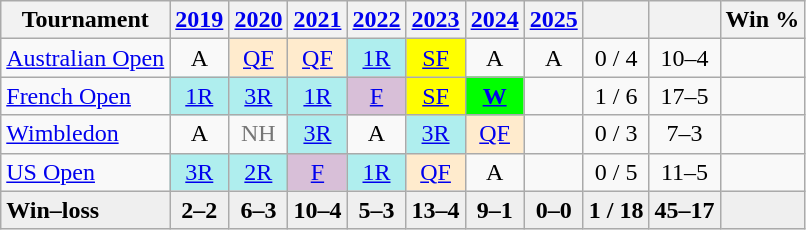<table class=wikitable style=text-align:center>
<tr>
<th>Tournament</th>
<th><a href='#'>2019</a></th>
<th><a href='#'>2020</a></th>
<th><a href='#'>2021</a></th>
<th><a href='#'>2022</a></th>
<th><a href='#'>2023</a></th>
<th><a href='#'>2024</a></th>
<th><a href='#'>2025</a></th>
<th></th>
<th></th>
<th>Win %</th>
</tr>
<tr>
<td align=left><a href='#'>Australian Open</a></td>
<td>A</td>
<td bgcolor=ffebcd><a href='#'>QF</a></td>
<td bgcolor=ffebcd><a href='#'>QF</a></td>
<td bgcolor=afeeee><a href='#'>1R</a></td>
<td bgcolor=yellow><a href='#'>SF</a></td>
<td>A</td>
<td>A</td>
<td>0 / 4</td>
<td>10–4</td>
<td></td>
</tr>
<tr>
<td align=left><a href='#'>French Open</a></td>
<td bgcolor=afeeee><a href='#'>1R</a></td>
<td bgcolor=afeeee><a href='#'>3R</a></td>
<td bgcolor=afeeee><a href='#'>1R</a></td>
<td bgcolor=thistle><a href='#'>F</a></td>
<td bgcolor=yellow><a href='#'>SF</a></td>
<td bgcolor=lime><a href='#'><strong>W</strong></a></td>
<td></td>
<td>1 / 6</td>
<td>17–5</td>
<td></td>
</tr>
<tr>
<td align=left><a href='#'>Wimbledon</a></td>
<td>A</td>
<td style=color:#767676>NH</td>
<td bgcolor=afeeee><a href='#'>3R</a></td>
<td>A</td>
<td bgcolor=afeeee><a href='#'>3R</a></td>
<td bgcolor=ffebcd><a href='#'>QF</a></td>
<td></td>
<td>0 / 3</td>
<td>7–3</td>
<td></td>
</tr>
<tr>
<td align=left><a href='#'>US Open</a></td>
<td bgcolor=afeeee><a href='#'>3R</a></td>
<td bgcolor=afeeee><a href='#'>2R</a></td>
<td bgcolor=thistle><a href='#'>F</a></td>
<td bgcolor=afeeee><a href='#'>1R</a></td>
<td bgcolor=ffebcd><a href='#'>QF</a></td>
<td>A</td>
<td></td>
<td>0 / 5</td>
<td>11–5</td>
<td></td>
</tr>
<tr style=font-weight:bold;background:#efefef>
<td style=text-align:left>Win–loss</td>
<td>2–2</td>
<td>6–3</td>
<td>10–4</td>
<td>5–3</td>
<td>13–4</td>
<td>9–1</td>
<td>0–0</td>
<td>1 / 18</td>
<td>45–17</td>
<td></td>
</tr>
</table>
